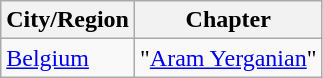<table class="wikitable">
<tr>
<th>City/Region</th>
<th>Chapter</th>
</tr>
<tr>
<td><a href='#'>Belgium</a></td>
<td>"<a href='#'>Aram Yerganian</a>"</td>
</tr>
</table>
